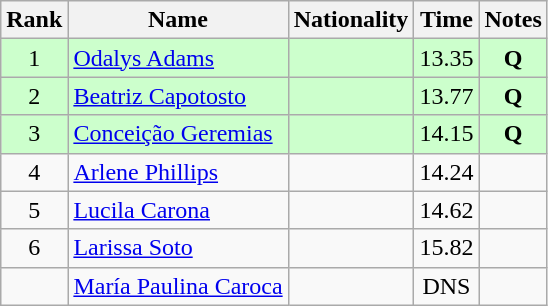<table class="wikitable sortable" style="text-align:center">
<tr>
<th>Rank</th>
<th>Name</th>
<th>Nationality</th>
<th>Time</th>
<th>Notes</th>
</tr>
<tr bgcolor=ccffcc>
<td align=center>1</td>
<td align=left><a href='#'>Odalys Adams</a></td>
<td align=left></td>
<td>13.35</td>
<td><strong>Q</strong></td>
</tr>
<tr bgcolor=ccffcc>
<td align=center>2</td>
<td align=left><a href='#'>Beatriz Capotosto</a></td>
<td align=left></td>
<td>13.77</td>
<td><strong>Q</strong></td>
</tr>
<tr bgcolor=ccffcc>
<td align=center>3</td>
<td align=left><a href='#'>Conceição Geremias</a></td>
<td align=left></td>
<td>14.15</td>
<td><strong>Q</strong></td>
</tr>
<tr>
<td align=center>4</td>
<td align=left><a href='#'>Arlene Phillips</a></td>
<td align=left></td>
<td>14.24</td>
<td></td>
</tr>
<tr>
<td align=center>5</td>
<td align=left><a href='#'>Lucila Carona</a></td>
<td align=left></td>
<td>14.62</td>
<td></td>
</tr>
<tr>
<td align=center>6</td>
<td align=left><a href='#'>Larissa Soto</a></td>
<td align=left></td>
<td>15.82</td>
<td></td>
</tr>
<tr>
<td align=center></td>
<td align=left><a href='#'>María Paulina Caroca</a></td>
<td align=left></td>
<td>DNS</td>
<td></td>
</tr>
</table>
